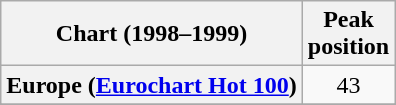<table class="wikitable sortable plainrowheaders" style="text-align:center">
<tr>
<th>Chart (1998–1999)</th>
<th>Peak<br>position</th>
</tr>
<tr>
<th scope="row">Europe (<a href='#'>Eurochart Hot 100</a>)</th>
<td>43</td>
</tr>
<tr>
</tr>
<tr>
</tr>
<tr>
</tr>
<tr>
</tr>
</table>
